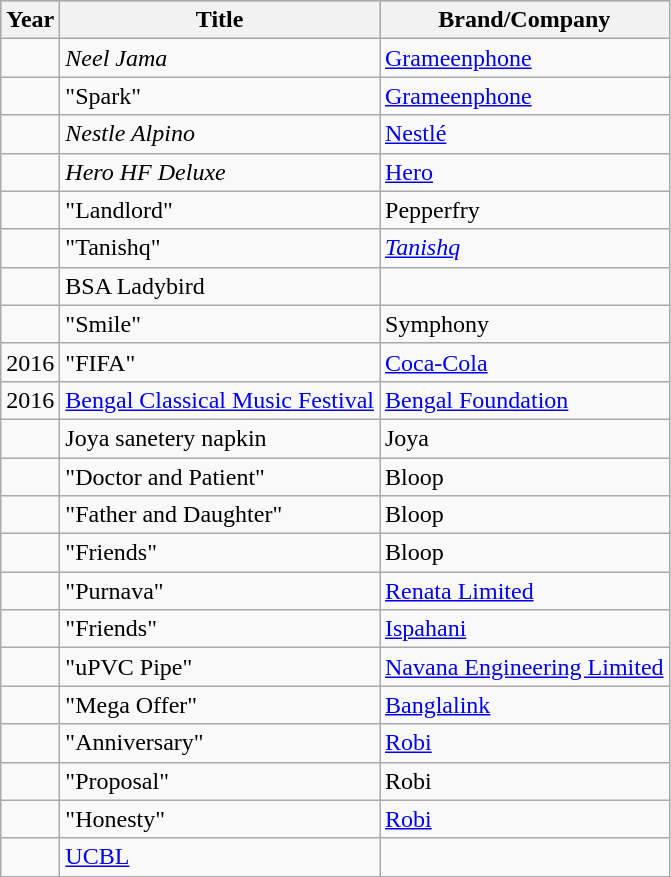<table class="wikitable">
<tr style="background:#b0c4de; text-align:center;">
<th>Year</th>
<th>Title</th>
<th>Brand/Company</th>
</tr>
<tr>
<td></td>
<td><em>Neel Jama</em></td>
<td><a href='#'>Grameenphone</a></td>
</tr>
<tr>
<td></td>
<td>"Spark"</td>
<td><a href='#'>Grameenphone</a></td>
</tr>
<tr>
<td></td>
<td><em>Nestle Alpino</em></td>
<td><a href='#'>Nestlé</a></td>
</tr>
<tr>
<td></td>
<td><em>Hero HF Deluxe</em></td>
<td><a href='#'>Hero</a></td>
</tr>
<tr>
<td></td>
<td>"Landlord"</td>
<td>Pepperfry</td>
</tr>
<tr>
<td></td>
<td>"Tanishq"</td>
<td><em><a href='#'>Tanishq</a></em></td>
</tr>
<tr>
<td></td>
<td>BSA Ladybird</td>
<td></td>
</tr>
<tr>
<td></td>
<td>"Smile"</td>
<td>Symphony</td>
</tr>
<tr>
<td>2016</td>
<td>"FIFA"</td>
<td><a href='#'>Coca-Cola</a></td>
</tr>
<tr>
<td>2016</td>
<td><a href='#'>Bengal Classical Music Festival</a></td>
<td><a href='#'>Bengal Foundation</a></td>
</tr>
<tr>
<td></td>
<td>Joya sanetery napkin</td>
<td>Joya</td>
</tr>
<tr>
<td></td>
<td>"Doctor and Patient"</td>
<td>Bloop</td>
</tr>
<tr>
<td></td>
<td>"Father and Daughter"</td>
<td>Bloop</td>
</tr>
<tr>
<td></td>
<td>"Friends"</td>
<td>Bloop</td>
</tr>
<tr>
<td></td>
<td>"Purnava"</td>
<td><a href='#'>Renata Limited</a></td>
</tr>
<tr>
<td></td>
<td>"Friends"</td>
<td><a href='#'>Ispahani</a></td>
</tr>
<tr>
<td></td>
<td>"uPVC Pipe"</td>
<td><a href='#'>Navana Engineering Limited</a></td>
</tr>
<tr>
<td></td>
<td>"Mega Offer"</td>
<td><a href='#'>Banglalink</a></td>
</tr>
<tr>
<td></td>
<td>"Anniversary"</td>
<td><a href='#'>Robi</a></td>
</tr>
<tr>
<td></td>
<td>"Proposal"</td>
<td>Robi</td>
</tr>
<tr>
<td></td>
<td>"Honesty"</td>
<td><a href='#'>Robi</a></td>
</tr>
<tr>
<td></td>
<td><a href='#'>UCBL</a></td>
<td></td>
</tr>
</table>
